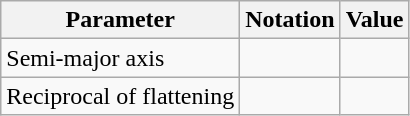<table class="wikitable">
<tr>
<th>Parameter</th>
<th>Notation</th>
<th>Value</th>
</tr>
<tr>
<td>Semi-major axis</td>
<td></td>
<td></td>
</tr>
<tr>
<td>Reciprocal of flattening</td>
<td></td>
<td></td>
</tr>
</table>
